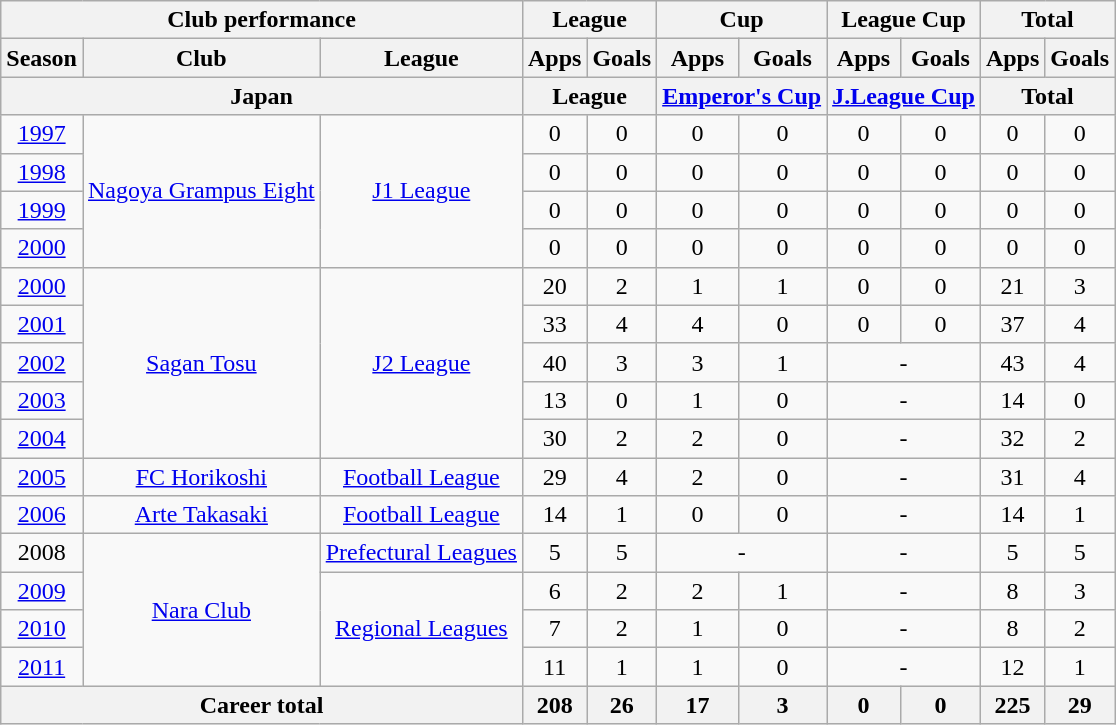<table class="wikitable" style="text-align:center">
<tr>
<th colspan=3>Club performance</th>
<th colspan=2>League</th>
<th colspan=2>Cup</th>
<th colspan=2>League Cup</th>
<th colspan=2>Total</th>
</tr>
<tr>
<th>Season</th>
<th>Club</th>
<th>League</th>
<th>Apps</th>
<th>Goals</th>
<th>Apps</th>
<th>Goals</th>
<th>Apps</th>
<th>Goals</th>
<th>Apps</th>
<th>Goals</th>
</tr>
<tr>
<th colspan=3>Japan</th>
<th colspan=2>League</th>
<th colspan=2><a href='#'>Emperor's Cup</a></th>
<th colspan=2><a href='#'>J.League Cup</a></th>
<th colspan=2>Total</th>
</tr>
<tr>
<td><a href='#'>1997</a></td>
<td rowspan="4"><a href='#'>Nagoya Grampus Eight</a></td>
<td rowspan="4"><a href='#'>J1 League</a></td>
<td>0</td>
<td>0</td>
<td>0</td>
<td>0</td>
<td>0</td>
<td>0</td>
<td>0</td>
<td>0</td>
</tr>
<tr>
<td><a href='#'>1998</a></td>
<td>0</td>
<td>0</td>
<td>0</td>
<td>0</td>
<td>0</td>
<td>0</td>
<td>0</td>
<td>0</td>
</tr>
<tr>
<td><a href='#'>1999</a></td>
<td>0</td>
<td>0</td>
<td>0</td>
<td>0</td>
<td>0</td>
<td>0</td>
<td>0</td>
<td>0</td>
</tr>
<tr>
<td><a href='#'>2000</a></td>
<td>0</td>
<td>0</td>
<td>0</td>
<td>0</td>
<td>0</td>
<td>0</td>
<td>0</td>
<td>0</td>
</tr>
<tr>
<td><a href='#'>2000</a></td>
<td rowspan="5"><a href='#'>Sagan Tosu</a></td>
<td rowspan="5"><a href='#'>J2 League</a></td>
<td>20</td>
<td>2</td>
<td>1</td>
<td>1</td>
<td>0</td>
<td>0</td>
<td>21</td>
<td>3</td>
</tr>
<tr>
<td><a href='#'>2001</a></td>
<td>33</td>
<td>4</td>
<td>4</td>
<td>0</td>
<td>0</td>
<td>0</td>
<td>37</td>
<td>4</td>
</tr>
<tr>
<td><a href='#'>2002</a></td>
<td>40</td>
<td>3</td>
<td>3</td>
<td>1</td>
<td colspan="2">-</td>
<td>43</td>
<td>4</td>
</tr>
<tr>
<td><a href='#'>2003</a></td>
<td>13</td>
<td>0</td>
<td>1</td>
<td>0</td>
<td colspan="2">-</td>
<td>14</td>
<td>0</td>
</tr>
<tr>
<td><a href='#'>2004</a></td>
<td>30</td>
<td>2</td>
<td>2</td>
<td>0</td>
<td colspan="2">-</td>
<td>32</td>
<td>2</td>
</tr>
<tr>
<td><a href='#'>2005</a></td>
<td><a href='#'>FC Horikoshi</a></td>
<td><a href='#'>Football League</a></td>
<td>29</td>
<td>4</td>
<td>2</td>
<td>0</td>
<td colspan="2">-</td>
<td>31</td>
<td>4</td>
</tr>
<tr>
<td><a href='#'>2006</a></td>
<td><a href='#'>Arte Takasaki</a></td>
<td><a href='#'>Football League</a></td>
<td>14</td>
<td>1</td>
<td>0</td>
<td>0</td>
<td colspan="2">-</td>
<td>14</td>
<td>1</td>
</tr>
<tr>
<td>2008</td>
<td rowspan="4"><a href='#'>Nara Club</a></td>
<td><a href='#'>Prefectural Leagues</a></td>
<td>5</td>
<td>5</td>
<td colspan="2">-</td>
<td colspan="2">-</td>
<td>5</td>
<td>5</td>
</tr>
<tr>
<td><a href='#'>2009</a></td>
<td rowspan="3"><a href='#'>Regional Leagues</a></td>
<td>6</td>
<td>2</td>
<td>2</td>
<td>1</td>
<td colspan="2">-</td>
<td>8</td>
<td>3</td>
</tr>
<tr>
<td><a href='#'>2010</a></td>
<td>7</td>
<td>2</td>
<td>1</td>
<td>0</td>
<td colspan="2">-</td>
<td>8</td>
<td>2</td>
</tr>
<tr>
<td><a href='#'>2011</a></td>
<td>11</td>
<td>1</td>
<td>1</td>
<td>0</td>
<td colspan="2">-</td>
<td>12</td>
<td>1</td>
</tr>
<tr>
<th colspan=3>Career total</th>
<th>208</th>
<th>26</th>
<th>17</th>
<th>3</th>
<th>0</th>
<th>0</th>
<th>225</th>
<th>29</th>
</tr>
</table>
